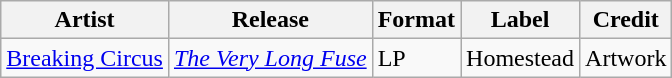<table class="wikitable">
<tr>
<th>Artist</th>
<th>Release</th>
<th>Format</th>
<th>Label</th>
<th>Credit</th>
</tr>
<tr>
<td><a href='#'>Breaking Circus</a></td>
<td><em><a href='#'>The Very Long Fuse</a></em></td>
<td>LP</td>
<td>Homestead</td>
<td>Artwork</td>
</tr>
</table>
